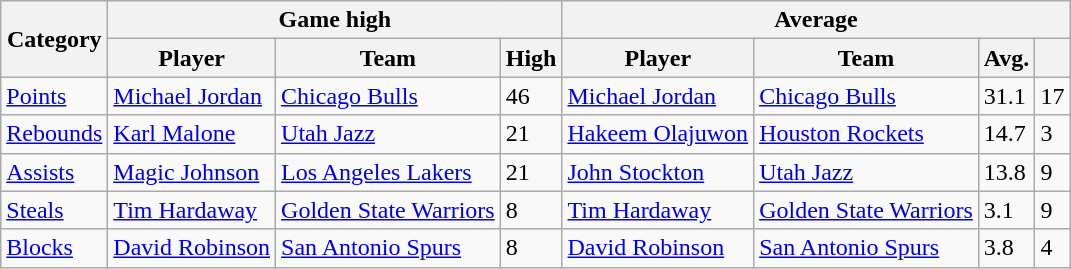<table class=wikitable style="text-align:left;">
<tr>
<th rowspan=2>Category</th>
<th colspan=3>Game high</th>
<th colspan=4>Average</th>
</tr>
<tr>
<th>Player</th>
<th>Team</th>
<th>High</th>
<th>Player</th>
<th>Team</th>
<th>Avg.</th>
<th></th>
</tr>
<tr>
<td><a href='#'>Points</a></td>
<td><a href='#'>Michael Jordan</a></td>
<td><a href='#'>Chicago Bulls</a></td>
<td>46</td>
<td><a href='#'>Michael Jordan</a></td>
<td><a href='#'>Chicago Bulls</a></td>
<td>31.1</td>
<td>17</td>
</tr>
<tr>
<td><a href='#'>Rebounds</a></td>
<td><a href='#'>Karl Malone</a></td>
<td><a href='#'>Utah Jazz</a></td>
<td>21</td>
<td><a href='#'>Hakeem Olajuwon</a></td>
<td><a href='#'>Houston Rockets</a></td>
<td>14.7</td>
<td>3</td>
</tr>
<tr>
<td><a href='#'>Assists</a></td>
<td><a href='#'>Magic Johnson</a></td>
<td><a href='#'>Los Angeles Lakers</a></td>
<td>21</td>
<td><a href='#'>John Stockton</a></td>
<td><a href='#'>Utah Jazz</a></td>
<td>13.8</td>
<td>9</td>
</tr>
<tr>
<td><a href='#'>Steals</a></td>
<td><a href='#'>Tim Hardaway</a></td>
<td><a href='#'>Golden State Warriors</a></td>
<td>8</td>
<td><a href='#'>Tim Hardaway</a></td>
<td><a href='#'>Golden State Warriors</a></td>
<td>3.1</td>
<td>9</td>
</tr>
<tr>
<td><a href='#'>Blocks</a></td>
<td><a href='#'>David Robinson</a></td>
<td><a href='#'>San Antonio Spurs</a></td>
<td>8</td>
<td><a href='#'>David Robinson</a></td>
<td><a href='#'>San Antonio Spurs</a></td>
<td>3.8</td>
<td>4</td>
</tr>
</table>
